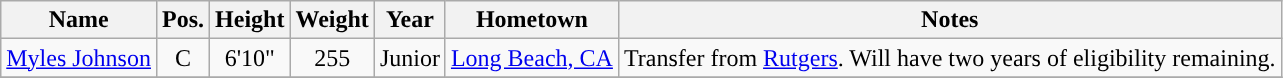<table class="wikitable sortable sortable" style="text-align: center">
<tr align=center>
<th>Name</th>
<th>Pos.</th>
<th>Height</th>
<th>Weight</th>
<th>Year</th>
<th>Hometown</th>
<th>Notes</th>
</tr>
<tr>
<td><a href='#'>Myles Johnson</a></td>
<td>C</td>
<td>6'10"</td>
<td>255</td>
<td> Junior</td>
<td><a href='#'>Long Beach, CA</a></td>
<td>Transfer from <a href='#'>Rutgers</a>. Will have two years of eligibility remaining.</td>
</tr>
<tr>
</tr>
</table>
